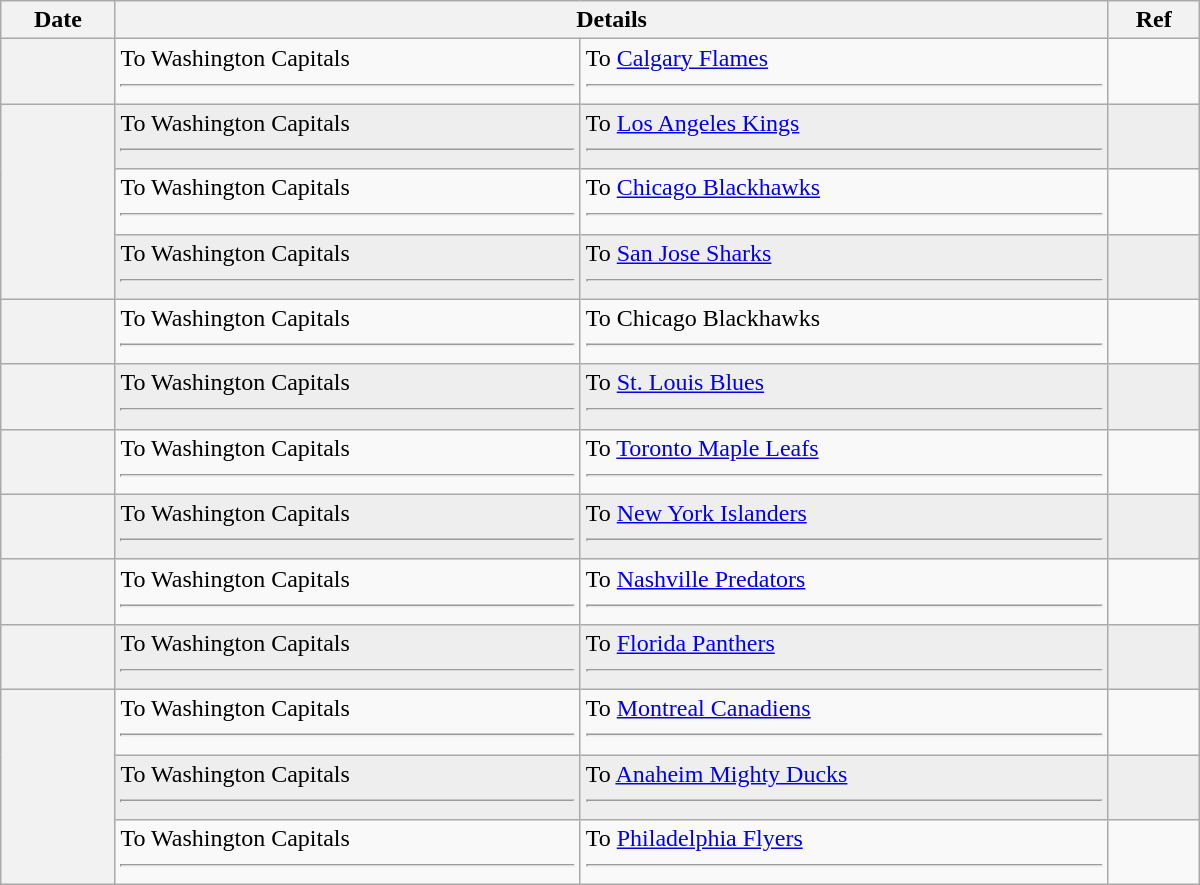<table class="wikitable plainrowheaders" style="width: 50em;">
<tr>
<th scope="col">Date</th>
<th scope="col" colspan="2">Details</th>
<th scope="col">Ref</th>
</tr>
<tr>
<th scope="row"></th>
<td valign="top">To Washington Capitals <hr> </td>
<td valign="top">To <a href='#'>Calgary Flames</a> <hr> </td>
<td></td>
</tr>
<tr bgcolor="#eeeeee">
<th scope="row" rowspan=3></th>
<td valign="top">To Washington Capitals <hr> </td>
<td valign="top">To <a href='#'>Los Angeles Kings</a> <hr> </td>
<td></td>
</tr>
<tr>
<td valign="top">To Washington Capitals <hr> </td>
<td valign="top">To <a href='#'>Chicago Blackhawks</a> <hr> </td>
<td></td>
</tr>
<tr bgcolor="#eeeeee">
<td valign="top">To Washington Capitals <hr> </td>
<td valign="top">To <a href='#'>San Jose Sharks</a> <hr> </td>
<td></td>
</tr>
<tr>
<th scope="row"></th>
<td valign="top">To Washington Capitals <hr> </td>
<td valign="top">To Chicago Blackhawks <hr> </td>
<td></td>
</tr>
<tr bgcolor="#eeeeee">
<th scope="row"></th>
<td valign="top">To Washington Capitals <hr> </td>
<td valign="top">To <a href='#'>St. Louis Blues</a> <hr> </td>
<td></td>
</tr>
<tr>
<th scope="row"></th>
<td valign="top">To Washington Capitals <hr> </td>
<td valign="top">To <a href='#'>Toronto Maple Leafs</a> <hr> </td>
<td></td>
</tr>
<tr bgcolor="#eeeeee">
<th scope="row"></th>
<td valign="top">To Washington Capitals <hr> </td>
<td valign="top">To <a href='#'>New York Islanders</a> <hr> </td>
<td></td>
</tr>
<tr>
<th scope="row"></th>
<td valign="top">To Washington Capitals <hr> </td>
<td valign="top">To <a href='#'>Nashville Predators</a> <hr> </td>
<td></td>
</tr>
<tr bgcolor="#eeeeee">
<th scope="row"></th>
<td valign="top">To Washington Capitals <hr> </td>
<td valign="top">To <a href='#'>Florida Panthers</a> <hr> </td>
<td></td>
</tr>
<tr>
<th scope="row" rowspan=3></th>
<td valign="top">To Washington Capitals <hr> </td>
<td valign="top">To <a href='#'>Montreal Canadiens</a> <hr> </td>
<td></td>
</tr>
<tr bgcolor="#eeeeee">
<td valign="top">To Washington Capitals <hr> </td>
<td valign="top">To <a href='#'>Anaheim Mighty Ducks</a> <hr> </td>
<td></td>
</tr>
<tr>
<td valign="top">To Washington Capitals <hr> </td>
<td valign="top">To <a href='#'>Philadelphia Flyers</a> <hr> </td>
<td></td>
</tr>
</table>
